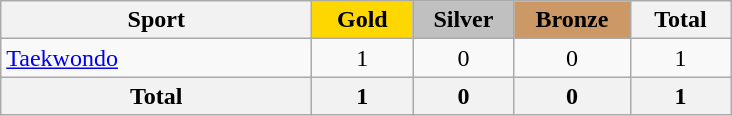<table class="wikitable sortable" style="text-align:center;">
<tr>
<th width=200>Sport</th>
<td bgcolor=gold width=60><strong>Gold</strong></td>
<td bgcolor=silver width=60><strong>Silver</strong></td>
<td bgcolor=#cc9966 width=70><strong>Bronze</strong></td>
<th width=60>Total</th>
</tr>
<tr>
<td align=left> <a href='#'>Taekwondo</a></td>
<td>1</td>
<td>0</td>
<td>0</td>
<td>1</td>
</tr>
<tr>
<th>Total</th>
<th>1</th>
<th>0</th>
<th>0</th>
<th>1</th>
</tr>
</table>
